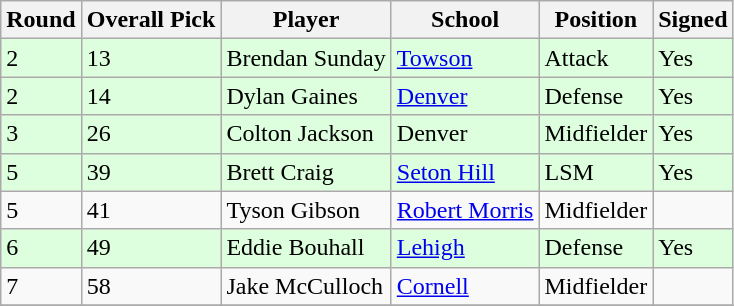<table class="wikitable">
<tr>
<th>Round</th>
<th>Overall Pick</th>
<th>Player</th>
<th>School</th>
<th>Position</th>
<th>Signed</th>
</tr>
<tr bgcolor=DDFFDD>
<td>2</td>
<td>13</td>
<td>Brendan Sunday</td>
<td><a href='#'>Towson</a></td>
<td>Attack</td>
<td>Yes</td>
</tr>
<tr bgcolor=DDFFDD>
<td>2</td>
<td>14</td>
<td>Dylan Gaines</td>
<td><a href='#'>Denver</a></td>
<td>Defense</td>
<td>Yes</td>
</tr>
<tr bgcolor=DDFFDD>
<td>3</td>
<td>26</td>
<td>Colton Jackson</td>
<td>Denver</td>
<td>Midfielder</td>
<td>Yes</td>
</tr>
<tr bgcolor=DDFFDD>
<td>5</td>
<td>39</td>
<td>Brett Craig</td>
<td><a href='#'>Seton Hill</a></td>
<td>LSM</td>
<td>Yes</td>
</tr>
<tr bgcolor=>
<td>5</td>
<td>41</td>
<td>Tyson Gibson</td>
<td><a href='#'>Robert Morris</a></td>
<td>Midfielder</td>
<td></td>
</tr>
<tr bgcolor=DDFFDD>
<td>6</td>
<td>49</td>
<td>Eddie Bouhall</td>
<td><a href='#'>Lehigh</a></td>
<td>Defense</td>
<td>Yes</td>
</tr>
<tr bgcolor=>
<td>7</td>
<td>58</td>
<td>Jake McCulloch</td>
<td><a href='#'>Cornell</a></td>
<td>Midfielder</td>
<td></td>
</tr>
<tr>
</tr>
</table>
